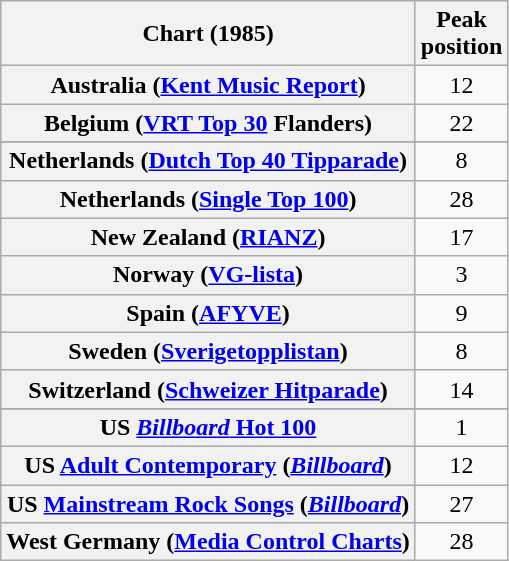<table class="wikitable sortable plainrowheaders">
<tr>
<th>Chart (1985)</th>
<th>Peak<br>position</th>
</tr>
<tr>
<th scope="row">Australia (<a href='#'>Kent Music Report</a>)</th>
<td align="center">12</td>
</tr>
<tr>
<th scope="row">Belgium (<a href='#'>VRT Top 30</a> Flanders)</th>
<td style="text-align:center;">22</td>
</tr>
<tr>
</tr>
<tr>
</tr>
<tr>
<th scope="row">Netherlands (<a href='#'>Dutch Top 40 Tipparade</a>)</th>
<td style="text-align:center;">8</td>
</tr>
<tr>
<th scope="row">Netherlands (<a href='#'>Single Top 100</a>)</th>
<td style="text-align:center;">28</td>
</tr>
<tr>
<th scope="row">New Zealand (<a href='#'>RIANZ</a>)</th>
<td style="text-align:center;">17</td>
</tr>
<tr>
<th scope="row">Norway (<a href='#'>VG-lista</a>)</th>
<td style="text-align:center;">3</td>
</tr>
<tr>
<th scope="row">Spain (<a href='#'>AFYVE</a>)</th>
<td style="text-align:center;">9</td>
</tr>
<tr>
<th scope="row">Sweden (<a href='#'>Sverigetopplistan</a>)</th>
<td style="text-align:center;">8</td>
</tr>
<tr>
<th scope="row">Switzerland (<a href='#'>Schweizer Hitparade</a>)</th>
<td style="text-align:center;">14</td>
</tr>
<tr>
</tr>
<tr>
<th scope="row">US <a href='#'><em>Billboard</em> Hot 100</a></th>
<td style="text-align:center;">1</td>
</tr>
<tr>
<th scope="row">US <a href='#'>Adult Contemporary</a> (<a href='#'><em>Billboard</em></a>)</th>
<td style="text-align:center;">12</td>
</tr>
<tr>
<th scope="row">US <a href='#'>Mainstream Rock Songs</a> (<a href='#'><em>Billboard</em></a>)</th>
<td style="text-align:center;">27</td>
</tr>
<tr>
<th scope="row">West Germany (<a href='#'>Media Control Charts</a>)</th>
<td style="text-align:center;">28</td>
</tr>
</table>
